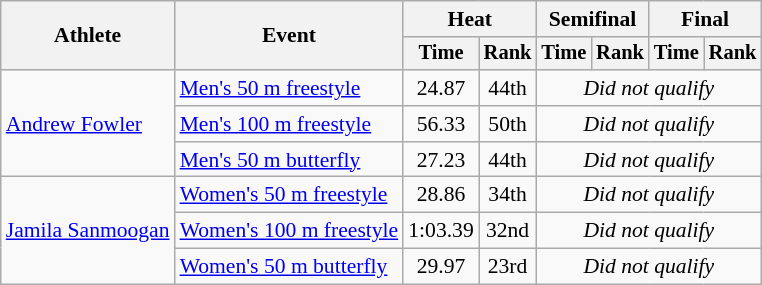<table class=wikitable style=font-size:90%>
<tr>
<th rowspan=2>Athlete</th>
<th rowspan=2>Event</th>
<th colspan=2>Heat</th>
<th colspan=2>Semifinal</th>
<th colspan=2>Final</th>
</tr>
<tr style=font-size:95%>
<th>Time</th>
<th>Rank</th>
<th>Time</th>
<th>Rank</th>
<th>Time</th>
<th>Rank</th>
</tr>
<tr align=center>
<td align=left rowspan=3><a href='#'>Andrew Fowler</a></td>
<td align=left><a href='#'>Men's 50 m freestyle</a></td>
<td>24.87</td>
<td>44th</td>
<td colspan=4><em>Did not qualify</em></td>
</tr>
<tr align=center>
<td align=left><a href='#'>Men's 100 m freestyle</a></td>
<td>56.33</td>
<td>50th</td>
<td colspan=4><em>Did not qualify</em></td>
</tr>
<tr align=center>
<td align=left><a href='#'>Men's 50 m butterfly</a></td>
<td>27.23</td>
<td>44th</td>
<td colspan=4><em>Did not qualify</em></td>
</tr>
<tr align=center>
<td align=left rowspan=3><a href='#'>Jamila Sanmoogan</a></td>
<td align=left><a href='#'>Women's 50 m freestyle</a></td>
<td>28.86</td>
<td>34th</td>
<td colspan=4><em>Did not qualify</em></td>
</tr>
<tr align=center>
<td align=left><a href='#'>Women's 100 m freestyle</a></td>
<td>1:03.39</td>
<td>32nd</td>
<td colspan=4><em>Did not qualify</em></td>
</tr>
<tr align=center>
<td align=left><a href='#'>Women's 50 m butterfly</a></td>
<td>29.97</td>
<td>23rd</td>
<td colspan=4><em>Did not qualify</em></td>
</tr>
</table>
